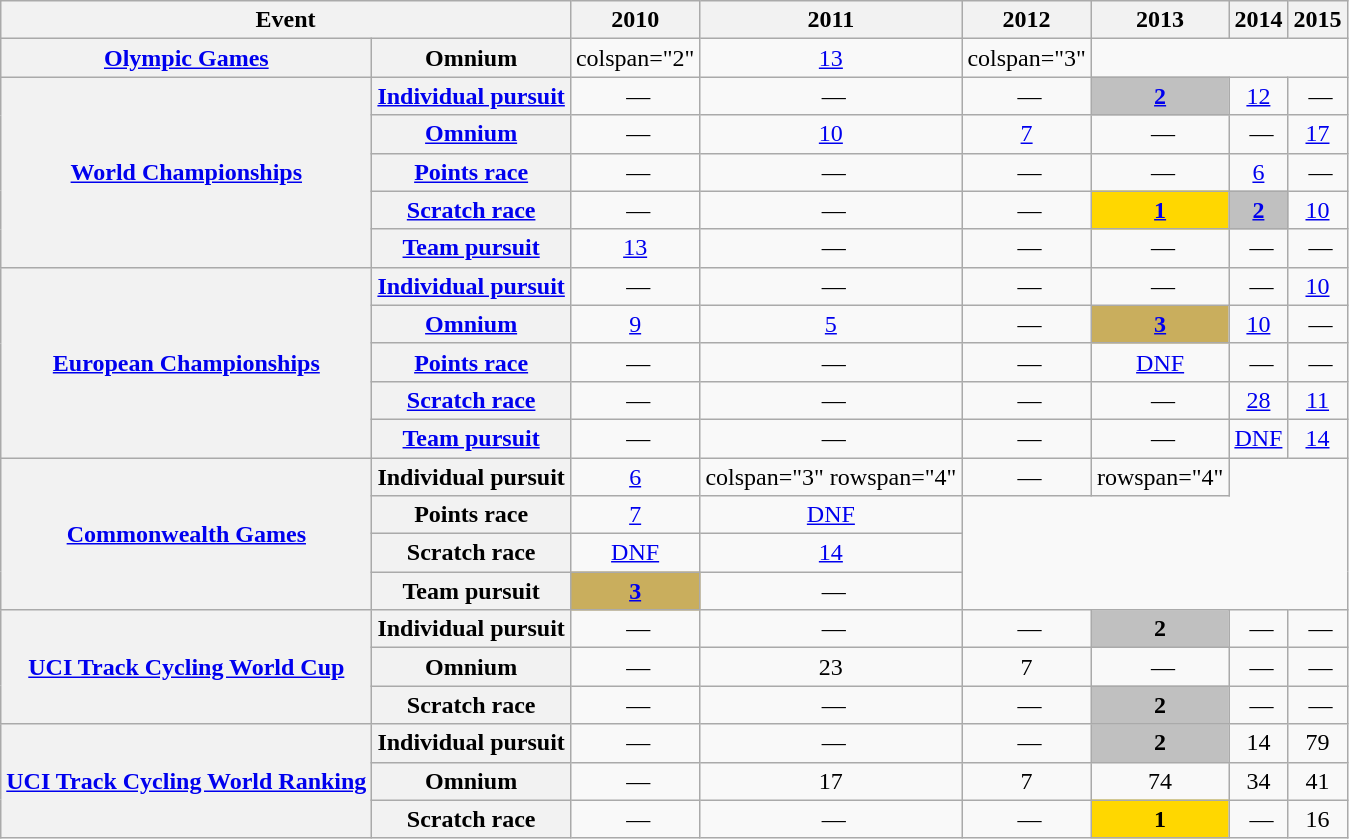<table class="wikitable plainrowheaders">
<tr>
<th scope="col" colspan=2>Event</th>
<th scope="col">2010</th>
<th scope="col">2011</th>
<th scope="col">2012</th>
<th scope="col">2013</th>
<th scope="col">2014</th>
<th scope="col">2015</th>
</tr>
<tr style="text-align:center;">
<th scope="row"> <a href='#'>Olympic Games</a></th>
<th scope="row">Omnium</th>
<td>colspan="2" </td>
<td><a href='#'>13</a></td>
<td>colspan="3" </td>
</tr>
<tr style="text-align:center;">
<th scope="row" rowspan=5> <a href='#'>World Championships</a></th>
<th scope="row"><a href='#'>Individual pursuit</a></th>
<td> —</td>
<td> —</td>
<td> —</td>
<th style="background:silver;"><a href='#'>2</a></th>
<td><a href='#'>12</a></td>
<td> —</td>
</tr>
<tr style="text-align:center;">
<th scope="row"><a href='#'>Omnium</a></th>
<td> —</td>
<td><a href='#'>10</a></td>
<td><a href='#'>7</a></td>
<td> —</td>
<td> —</td>
<td><a href='#'>17</a></td>
</tr>
<tr style="text-align:center;">
<th scope="row"><a href='#'>Points race</a></th>
<td> —</td>
<td> —</td>
<td> —</td>
<td> —</td>
<td><a href='#'>6</a></td>
<td> —</td>
</tr>
<tr style="text-align:center;">
<th scope="row"><a href='#'>Scratch race</a></th>
<td> —</td>
<td> —</td>
<td> —</td>
<th style="background:gold;"><a href='#'>1</a></th>
<th style="background:silver;"><a href='#'>2</a></th>
<td><a href='#'>10</a></td>
</tr>
<tr style="text-align:center;">
<th scope="row"><a href='#'>Team pursuit</a></th>
<td><a href='#'>13</a></td>
<td> —</td>
<td> —</td>
<td> —</td>
<td> —</td>
<td> —</td>
</tr>
<tr style="text-align:center;">
<th scope="row" rowspan=5> <a href='#'>European Championships</a></th>
<th scope="row"><a href='#'>Individual pursuit</a></th>
<td> —</td>
<td> —</td>
<td> —</td>
<td> —</td>
<td> —</td>
<td><a href='#'>10</a></td>
</tr>
<tr style="text-align:center;">
<th scope="row"><a href='#'>Omnium</a></th>
<td><a href='#'>9</a></td>
<td><a href='#'>5</a></td>
<td> —</td>
<th style="background:#C9AE5D;"><a href='#'>3</a></th>
<td><a href='#'>10</a></td>
<td> —</td>
</tr>
<tr style="text-align:center;">
<th scope="row"><a href='#'>Points race</a></th>
<td> —</td>
<td> —</td>
<td> —</td>
<td><a href='#'>DNF</a></td>
<td> —</td>
<td> —</td>
</tr>
<tr style="text-align:center;">
<th scope="row"><a href='#'>Scratch race</a></th>
<td> —</td>
<td> —</td>
<td> —</td>
<td> —</td>
<td><a href='#'>28</a></td>
<td><a href='#'>11</a></td>
</tr>
<tr style="text-align:center;">
<th scope="row"><a href='#'>Team pursuit</a></th>
<td> —</td>
<td> —</td>
<td> —</td>
<td> —</td>
<td><a href='#'>DNF</a></td>
<td><a href='#'>14</a></td>
</tr>
<tr style="text-align:center;">
<th scope="row" rowspan=4><a href='#'>Commonwealth Games</a></th>
<th scope="row">Individual pursuit</th>
<td><a href='#'>6</a></td>
<td>colspan="3" rowspan="4" </td>
<td> —</td>
<td>rowspan="4" </td>
</tr>
<tr style="text-align:center;">
<th scope="row">Points race</th>
<td><a href='#'>7</a></td>
<td><a href='#'>DNF</a></td>
</tr>
<tr style="text-align:center;">
<th scope="row">Scratch race</th>
<td><a href='#'>DNF</a></td>
<td><a href='#'>14</a></td>
</tr>
<tr style="text-align:center;">
<th scope="row">Team pursuit</th>
<th style="background:#C9AE5D;"><a href='#'>3</a></th>
<td> —</td>
</tr>
<tr style="text-align:center;">
<th scope="row" rowspan=3><a href='#'>UCI Track Cycling World Cup</a></th>
<th scope="row">Individual pursuit</th>
<td> —</td>
<td> —</td>
<td> —</td>
<th style="background:silver;">2</th>
<td> —</td>
<td> —</td>
</tr>
<tr style="text-align:center;">
<th scope="row">Omnium</th>
<td> —</td>
<td>23</td>
<td>7</td>
<td> —</td>
<td> —</td>
<td> —</td>
</tr>
<tr style="text-align:center;">
<th scope="row">Scratch race</th>
<td> —</td>
<td> —</td>
<td> —</td>
<th style="background:silver;">2</th>
<td> —</td>
<td> —</td>
</tr>
<tr style="text-align:center;">
<th scope="row" rowspan=3><a href='#'>UCI Track Cycling World Ranking</a></th>
<th scope="row">Individual pursuit</th>
<td> —</td>
<td> —</td>
<td> —</td>
<th style="background:silver;">2</th>
<td>14</td>
<td>79</td>
</tr>
<tr style="text-align:center;">
<th scope="row">Omnium</th>
<td> —</td>
<td>17</td>
<td>7</td>
<td>74</td>
<td>34</td>
<td>41</td>
</tr>
<tr style="text-align:center;">
<th scope="row">Scratch race</th>
<td> —</td>
<td> —</td>
<td> —</td>
<th style="background:gold;">1</th>
<td> —</td>
<td>16</td>
</tr>
</table>
